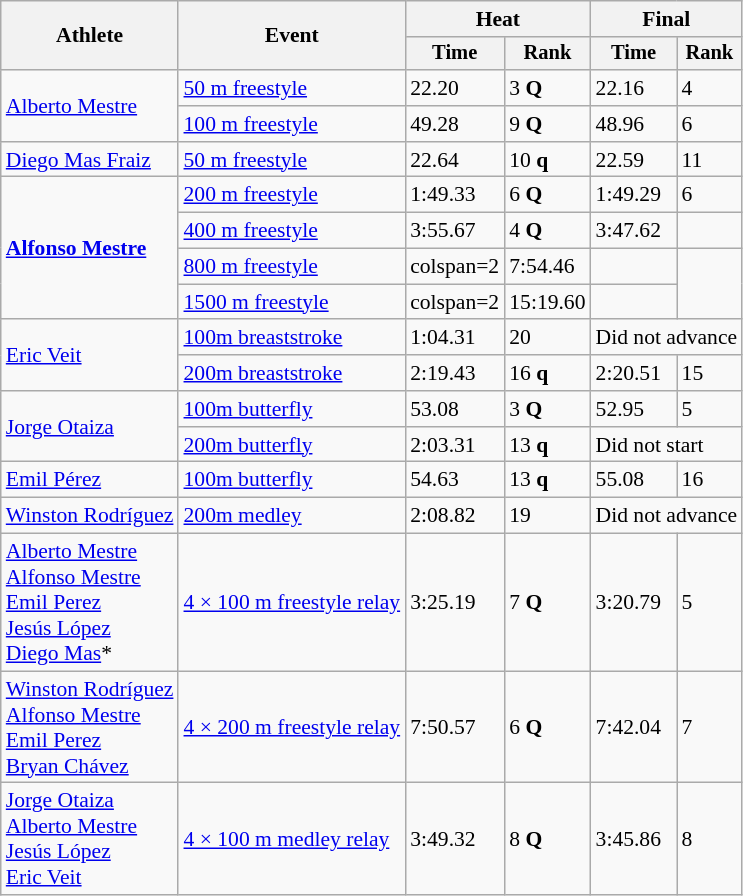<table class=wikitable style="font-size:90%">
<tr>
<th rowspan="2">Athlete</th>
<th rowspan="2">Event</th>
<th colspan="2">Heat</th>
<th colspan="2">Final</th>
</tr>
<tr style="font-size:95%">
<th>Time</th>
<th>Rank</th>
<th>Time</th>
<th>Rank</th>
</tr>
<tr>
<td align=left rowspan=2><a href='#'>Alberto Mestre</a></td>
<td align=left><a href='#'>50 m freestyle</a></td>
<td>22.20</td>
<td>3 <strong>Q</strong></td>
<td>22.16</td>
<td>4</td>
</tr>
<tr>
<td align=left><a href='#'>100 m freestyle</a></td>
<td>49.28</td>
<td>9 <strong>Q</strong></td>
<td>48.96</td>
<td>6</td>
</tr>
<tr>
<td align=left><a href='#'>Diego Mas Fraiz</a></td>
<td align=left><a href='#'>50 m freestyle</a></td>
<td>22.64</td>
<td>10 <strong>q</strong></td>
<td>22.59</td>
<td>11</td>
</tr>
<tr>
<td align=left rowspan=4><strong><a href='#'>Alfonso Mestre</a></strong></td>
<td align=left><a href='#'>200 m freestyle</a></td>
<td>1:49.33</td>
<td>6 <strong>Q</strong></td>
<td>1:49.29</td>
<td>6</td>
</tr>
<tr>
<td align=left><a href='#'>400 m freestyle</a></td>
<td>3:55.67</td>
<td>4 <strong>Q</strong></td>
<td>3:47.62</td>
<td></td>
</tr>
<tr>
<td align=left><a href='#'>800 m freestyle</a></td>
<td>colspan=2 </td>
<td>7:54.46</td>
<td></td>
</tr>
<tr>
<td align=left><a href='#'>1500 m freestyle</a></td>
<td>colspan=2 </td>
<td>15:19.60</td>
<td></td>
</tr>
<tr>
<td align=left rowspan=2><a href='#'>Eric Veit</a></td>
<td align=left><a href='#'>100m breaststroke</a></td>
<td>1:04.31</td>
<td>20</td>
<td colspan=2>Did not advance</td>
</tr>
<tr>
<td align=left><a href='#'>200m breaststroke</a></td>
<td>2:19.43</td>
<td>16 <strong>q</strong></td>
<td>2:20.51</td>
<td>15</td>
</tr>
<tr>
<td align=left rowspan=2><a href='#'>Jorge Otaiza</a></td>
<td align=left><a href='#'>100m butterfly</a></td>
<td>53.08</td>
<td>3 <strong>Q</strong></td>
<td>52.95</td>
<td>5</td>
</tr>
<tr>
<td align=left><a href='#'>200m butterfly</a></td>
<td>2:03.31</td>
<td>13 <strong>q</strong></td>
<td colspan=2>Did not start</td>
</tr>
<tr>
<td align=left><a href='#'>Emil Pérez</a></td>
<td align=left><a href='#'>100m butterfly</a></td>
<td>54.63</td>
<td>13 <strong>q</strong></td>
<td>55.08</td>
<td>16</td>
</tr>
<tr>
<td align=left><a href='#'>Winston Rodríguez</a></td>
<td align=left><a href='#'>200m medley</a></td>
<td>2:08.82</td>
<td>19</td>
<td colspan=2>Did not advance</td>
</tr>
<tr>
<td align=left><a href='#'>Alberto Mestre</a><br><a href='#'>Alfonso Mestre</a><br><a href='#'>Emil Perez</a><br><a href='#'>Jesús López</a><br><a href='#'>Diego Mas</a>*</td>
<td align=left><a href='#'>4 × 100 m freestyle relay</a></td>
<td>3:25.19</td>
<td>7 <strong>Q</strong></td>
<td>3:20.79</td>
<td>5</td>
</tr>
<tr>
<td align=left><a href='#'>Winston Rodríguez</a><br><a href='#'>Alfonso Mestre</a><br><a href='#'>Emil Perez</a><br><a href='#'>Bryan Chávez</a></td>
<td align=left><a href='#'>4 × 200 m freestyle relay</a></td>
<td>7:50.57</td>
<td>6 <strong>Q</strong></td>
<td>7:42.04</td>
<td>7</td>
</tr>
<tr>
<td align=left><a href='#'>Jorge Otaiza</a><br><a href='#'>Alberto Mestre</a><br><a href='#'>Jesús López</a><br><a href='#'>Eric Veit</a></td>
<td align=left><a href='#'>4 × 100 m medley relay</a></td>
<td>3:49.32</td>
<td>8 <strong>Q</strong></td>
<td>3:45.86</td>
<td>8</td>
</tr>
</table>
